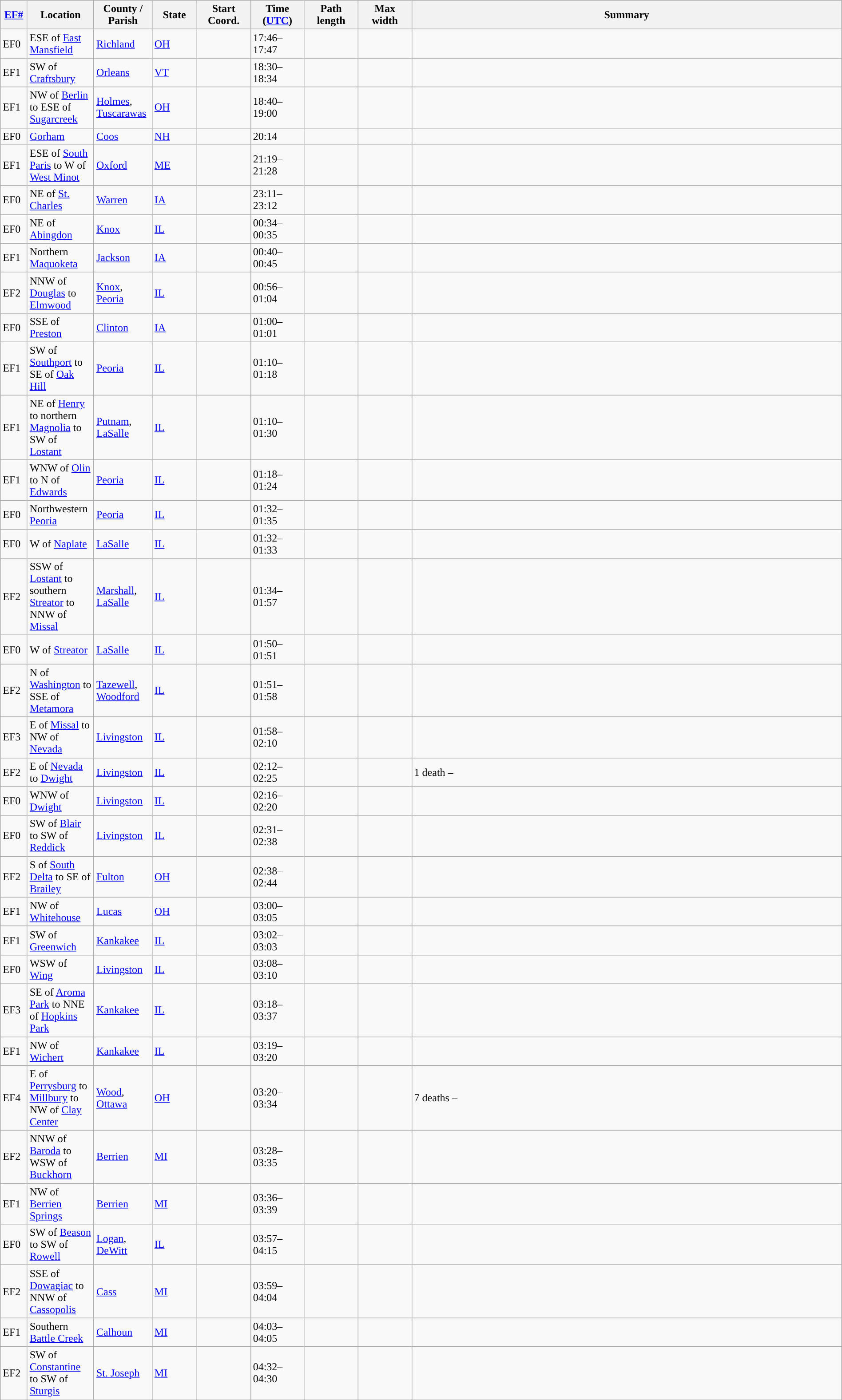<table class="wikitable sortable" style="width:100%;">
<tr>
<th scope="col"  style="width:3%; text-align:center;"><a href='#'>EF#</a></th>
<th scope="col"  style="width:7%; text-align:center;" class="unsortable">Location</th>
<th scope="col"  style="width:6%; text-align:center;" class="unsortable">County / Parish</th>
<th scope="col"  style="width:5%; text-align:center;">State</th>
<th scope="col"  style="width:6%; text-align:center;">Start Coord.</th>
<th scope="col"  style="width:6%; text-align:center;">Time (<a href='#'>UTC</a>)</th>
<th scope="col"  style="width:6%; text-align:center;">Path length</th>
<th scope="col"  style="width:6%; text-align:center;">Max width</th>
<th scope="col" class="unsortable" style="width:48%; text-align:center;">Summary</th>
</tr>
<tr>
<td>EF0</td>
<td>ESE of <a href='#'>East Mansfield</a></td>
<td><a href='#'>Richland</a></td>
<td><a href='#'>OH</a></td>
<td></td>
<td>17:46–17:47</td>
<td></td>
<td></td>
<td></td>
</tr>
<tr>
<td>EF1</td>
<td>SW of <a href='#'>Craftsbury</a></td>
<td><a href='#'>Orleans</a></td>
<td><a href='#'>VT</a></td>
<td></td>
<td>18:30–18:34</td>
<td></td>
<td></td>
<td></td>
</tr>
<tr>
<td>EF1</td>
<td>NW of <a href='#'>Berlin</a> to ESE of <a href='#'>Sugarcreek</a></td>
<td><a href='#'>Holmes</a>, <a href='#'>Tuscarawas</a></td>
<td><a href='#'>OH</a></td>
<td></td>
<td>18:40–19:00</td>
<td></td>
<td></td>
<td></td>
</tr>
<tr>
<td>EF0</td>
<td><a href='#'>Gorham</a></td>
<td><a href='#'>Coos</a></td>
<td><a href='#'>NH</a></td>
<td></td>
<td>20:14</td>
<td></td>
<td></td>
<td></td>
</tr>
<tr>
<td>EF1</td>
<td>ESE of <a href='#'>South Paris</a> to W of <a href='#'>West Minot</a></td>
<td><a href='#'>Oxford</a></td>
<td><a href='#'>ME</a></td>
<td></td>
<td>21:19–21:28</td>
<td></td>
<td></td>
<td></td>
</tr>
<tr>
<td>EF0</td>
<td>NE of <a href='#'>St. Charles</a></td>
<td><a href='#'>Warren</a></td>
<td><a href='#'>IA</a></td>
<td></td>
<td>23:11–23:12</td>
<td></td>
<td></td>
<td></td>
</tr>
<tr>
<td>EF0</td>
<td>NE of <a href='#'>Abingdon</a></td>
<td><a href='#'>Knox</a></td>
<td><a href='#'>IL</a></td>
<td></td>
<td>00:34–00:35</td>
<td></td>
<td></td>
<td></td>
</tr>
<tr>
<td>EF1</td>
<td>Northern <a href='#'>Maquoketa</a></td>
<td><a href='#'>Jackson</a></td>
<td><a href='#'>IA</a></td>
<td></td>
<td>00:40–00:45</td>
<td></td>
<td></td>
<td></td>
</tr>
<tr>
<td>EF2</td>
<td>NNW of <a href='#'>Douglas</a> to <a href='#'>Elmwood</a></td>
<td><a href='#'>Knox</a>, <a href='#'>Peoria</a></td>
<td><a href='#'>IL</a></td>
<td></td>
<td>00:56–01:04</td>
<td></td>
<td></td>
<td></td>
</tr>
<tr>
<td>EF0</td>
<td>SSE of <a href='#'>Preston</a></td>
<td><a href='#'>Clinton</a></td>
<td><a href='#'>IA</a></td>
<td></td>
<td>01:00–01:01</td>
<td></td>
<td></td>
<td></td>
</tr>
<tr>
<td>EF1</td>
<td>SW of <a href='#'>Southport</a> to SE of <a href='#'>Oak Hill</a></td>
<td><a href='#'>Peoria</a></td>
<td><a href='#'>IL</a></td>
<td></td>
<td>01:10–01:18</td>
<td></td>
<td></td>
<td></td>
</tr>
<tr>
<td>EF1</td>
<td>NE of <a href='#'>Henry</a> to northern <a href='#'>Magnolia</a> to SW of <a href='#'>Lostant</a></td>
<td><a href='#'>Putnam</a>, <a href='#'>LaSalle</a></td>
<td><a href='#'>IL</a></td>
<td></td>
<td>01:10–01:30</td>
<td></td>
<td></td>
<td></td>
</tr>
<tr>
<td>EF1</td>
<td>WNW of <a href='#'>Olin</a> to N of <a href='#'>Edwards</a></td>
<td><a href='#'>Peoria</a></td>
<td><a href='#'>IL</a></td>
<td></td>
<td>01:18–01:24</td>
<td></td>
<td></td>
<td></td>
</tr>
<tr>
<td>EF0</td>
<td>Northwestern <a href='#'>Peoria</a></td>
<td><a href='#'>Peoria</a></td>
<td><a href='#'>IL</a></td>
<td></td>
<td>01:32–01:35</td>
<td></td>
<td></td>
<td></td>
</tr>
<tr>
<td>EF0</td>
<td>W of <a href='#'>Naplate</a></td>
<td><a href='#'>LaSalle</a></td>
<td><a href='#'>IL</a></td>
<td></td>
<td>01:32–01:33</td>
<td></td>
<td></td>
<td></td>
</tr>
<tr>
<td>EF2</td>
<td>SSW of <a href='#'>Lostant</a> to southern <a href='#'>Streator</a> to NNW of <a href='#'>Missal</a></td>
<td><a href='#'>Marshall</a>, <a href='#'>LaSalle</a></td>
<td><a href='#'>IL</a></td>
<td></td>
<td>01:34–01:57</td>
<td></td>
<td></td>
<td></td>
</tr>
<tr>
<td>EF0</td>
<td>W of <a href='#'>Streator</a></td>
<td><a href='#'>LaSalle</a></td>
<td><a href='#'>IL</a></td>
<td></td>
<td>01:50–01:51</td>
<td></td>
<td></td>
<td></td>
</tr>
<tr>
<td>EF2</td>
<td>N of <a href='#'>Washington</a> to SSE of <a href='#'>Metamora</a></td>
<td><a href='#'>Tazewell</a>, <a href='#'>Woodford</a></td>
<td><a href='#'>IL</a></td>
<td></td>
<td>01:51–01:58</td>
<td></td>
<td></td>
<td></td>
</tr>
<tr>
<td>EF3</td>
<td>E of <a href='#'>Missal</a> to NW of <a href='#'>Nevada</a></td>
<td><a href='#'>Livingston</a></td>
<td><a href='#'>IL</a></td>
<td></td>
<td>01:58–02:10</td>
<td></td>
<td></td>
<td></td>
</tr>
<tr>
<td>EF2</td>
<td>E of <a href='#'>Nevada</a> to <a href='#'>Dwight</a></td>
<td><a href='#'>Livingston</a></td>
<td><a href='#'>IL</a></td>
<td></td>
<td>02:12–02:25</td>
<td></td>
<td></td>
<td>1 death – </td>
</tr>
<tr>
<td>EF0</td>
<td>WNW of <a href='#'>Dwight</a></td>
<td><a href='#'>Livingston</a></td>
<td><a href='#'>IL</a></td>
<td></td>
<td>02:16–02:20</td>
<td></td>
<td></td>
<td></td>
</tr>
<tr>
<td>EF0</td>
<td>SW of <a href='#'>Blair</a> to SW of <a href='#'>Reddick</a></td>
<td><a href='#'>Livingston</a></td>
<td><a href='#'>IL</a></td>
<td></td>
<td>02:31–02:38</td>
<td></td>
<td></td>
<td></td>
</tr>
<tr>
<td>EF2</td>
<td>S of <a href='#'>South Delta</a> to SE of <a href='#'>Brailey</a></td>
<td><a href='#'>Fulton</a></td>
<td><a href='#'>OH</a></td>
<td></td>
<td>02:38–02:44</td>
<td></td>
<td></td>
<td></td>
</tr>
<tr>
<td>EF1</td>
<td>NW of <a href='#'>Whitehouse</a></td>
<td><a href='#'>Lucas</a></td>
<td><a href='#'>OH</a></td>
<td></td>
<td>03:00–03:05</td>
<td></td>
<td></td>
<td></td>
</tr>
<tr>
<td>EF1</td>
<td>SW of <a href='#'>Greenwich</a></td>
<td><a href='#'>Kankakee</a></td>
<td><a href='#'>IL</a></td>
<td></td>
<td>03:02–03:03</td>
<td></td>
<td></td>
<td></td>
</tr>
<tr>
<td>EF0</td>
<td>WSW of <a href='#'>Wing</a></td>
<td><a href='#'>Livingston</a></td>
<td><a href='#'>IL</a></td>
<td></td>
<td>03:08–03:10</td>
<td></td>
<td></td>
<td></td>
</tr>
<tr>
<td>EF3</td>
<td>SE of <a href='#'>Aroma Park</a> to NNE of <a href='#'>Hopkins Park</a></td>
<td><a href='#'>Kankakee</a></td>
<td><a href='#'>IL</a></td>
<td></td>
<td>03:18–03:37</td>
<td></td>
<td></td>
<td></td>
</tr>
<tr>
<td>EF1</td>
<td>NW of <a href='#'>Wichert</a></td>
<td><a href='#'>Kankakee</a></td>
<td><a href='#'>IL</a></td>
<td></td>
<td>03:19–03:20</td>
<td></td>
<td></td>
<td></td>
</tr>
<tr>
<td>EF4</td>
<td>E of <a href='#'>Perrysburg</a> to <a href='#'>Millbury</a> to NW of <a href='#'>Clay Center</a></td>
<td><a href='#'>Wood</a>, <a href='#'>Ottawa</a></td>
<td><a href='#'>OH</a></td>
<td></td>
<td>03:20–03:34</td>
<td></td>
<td></td>
<td>7 deaths – </td>
</tr>
<tr>
<td>EF2</td>
<td>NNW of <a href='#'>Baroda</a> to WSW of <a href='#'>Buckhorn</a></td>
<td><a href='#'>Berrien</a></td>
<td><a href='#'>MI</a></td>
<td></td>
<td>03:28–03:35</td>
<td></td>
<td></td>
<td></td>
</tr>
<tr>
<td>EF1</td>
<td>NW of <a href='#'>Berrien Springs</a></td>
<td><a href='#'>Berrien</a></td>
<td><a href='#'>MI</a></td>
<td></td>
<td>03:36–03:39</td>
<td></td>
<td></td>
<td></td>
</tr>
<tr>
<td>EF0</td>
<td>SW of <a href='#'>Beason</a> to SW of <a href='#'>Rowell</a></td>
<td><a href='#'>Logan</a>, <a href='#'>DeWitt</a></td>
<td><a href='#'>IL</a></td>
<td></td>
<td>03:57–04:15</td>
<td></td>
<td></td>
<td></td>
</tr>
<tr>
<td>EF2</td>
<td>SSE of <a href='#'>Dowagiac</a> to NNW of <a href='#'>Cassopolis</a></td>
<td><a href='#'>Cass</a></td>
<td><a href='#'>MI</a></td>
<td></td>
<td>03:59–04:04</td>
<td></td>
<td></td>
<td></td>
</tr>
<tr>
<td>EF1</td>
<td>Southern <a href='#'>Battle Creek</a></td>
<td><a href='#'>Calhoun</a></td>
<td><a href='#'>MI</a></td>
<td></td>
<td>04:03–04:05</td>
<td></td>
<td></td>
<td></td>
</tr>
<tr>
<td>EF2</td>
<td>SW of <a href='#'>Constantine</a> to SW of <a href='#'>Sturgis</a></td>
<td><a href='#'>St. Joseph</a></td>
<td><a href='#'>MI</a></td>
<td></td>
<td>04:32–04:30</td>
<td></td>
<td></td>
<td></td>
</tr>
<tr>
</tr>
</table>
